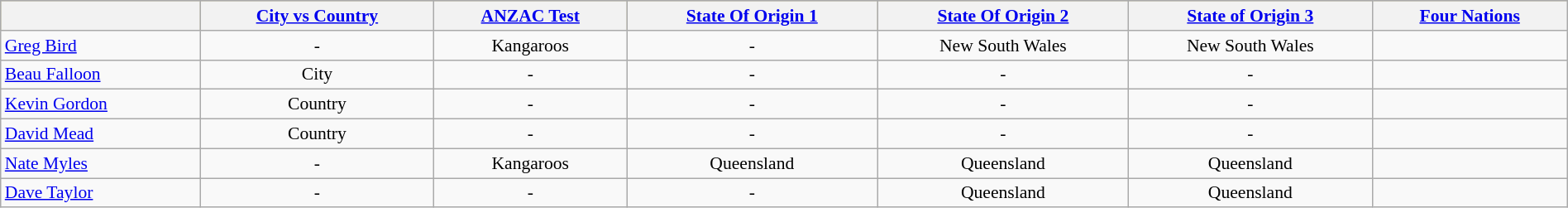<table class="wikitable"  style="width:100%; font-size:90%;">
<tr style="background:#bdb76b;">
<th></th>
<th><a href='#'>City vs Country</a></th>
<th><a href='#'>ANZAC Test</a></th>
<th><a href='#'>State Of Origin 1</a></th>
<th><a href='#'>State Of Origin 2</a></th>
<th><a href='#'>State of Origin 3</a></th>
<th><a href='#'>Four Nations</a></th>
</tr>
<tr>
<td><a href='#'>Greg Bird</a></td>
<td style="text-align:center;">-</td>
<td style="text-align:center;">Kangaroos</td>
<td style="text-align:center;">-</td>
<td style="text-align:center;">New South Wales</td>
<td style="text-align:center;">New South Wales</td>
<td></td>
</tr>
<tr>
<td><a href='#'>Beau Falloon</a></td>
<td style="text-align:center;">City</td>
<td style="text-align:center;">-</td>
<td style="text-align:center;">-</td>
<td style="text-align:center;">-</td>
<td style="text-align:center;">-</td>
<td></td>
</tr>
<tr>
<td><a href='#'>Kevin Gordon</a></td>
<td style="text-align:center;">Country</td>
<td style="text-align:center;">-</td>
<td style="text-align:center;">-</td>
<td style="text-align:center;">-</td>
<td style="text-align:center;">-</td>
<td></td>
</tr>
<tr>
<td><a href='#'>David Mead</a></td>
<td style="text-align:center;">Country</td>
<td style="text-align:center;">-</td>
<td style="text-align:center;">-</td>
<td style="text-align:center;">-</td>
<td style="text-align:center;">-</td>
<td></td>
</tr>
<tr>
<td><a href='#'>Nate Myles</a></td>
<td style="text-align:center;">-</td>
<td style="text-align:center;">Kangaroos</td>
<td style="text-align:center;">Queensland</td>
<td style="text-align:center;">Queensland</td>
<td style="text-align:center;">Queensland</td>
<td></td>
</tr>
<tr>
<td><a href='#'>Dave Taylor</a></td>
<td style="text-align:center;">-</td>
<td style="text-align:center;">-</td>
<td style="text-align:center;">-</td>
<td style="text-align:center;">Queensland</td>
<td style="text-align:center;">Queensland</td>
<td></td>
</tr>
</table>
